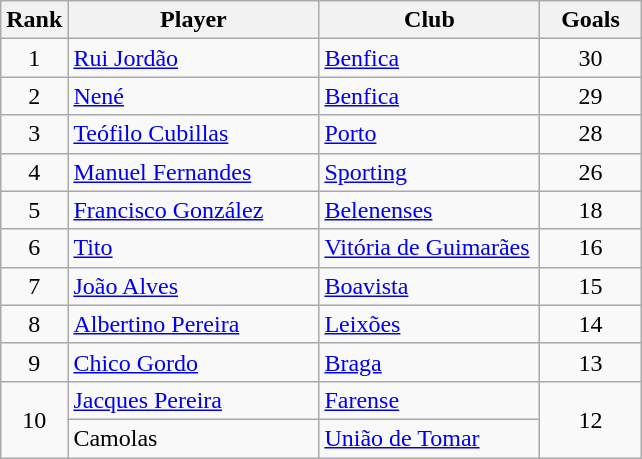<table class="wikitable" style="margin-right: 0;">
<tr text-align:center;">
<th style="width:35px;">Rank</th>
<th style="width:160px;">Player</th>
<th style="width:140px;">Club</th>
<th style="width:60px;">Goals</th>
</tr>
<tr>
<td style="text-align:center;">1</td>
<td> <a href='#'>Rui Jordão</a></td>
<td><a href='#'>Benfica</a></td>
<td style="text-align:center;">30</td>
</tr>
<tr>
<td style="text-align:center;">2</td>
<td> <a href='#'>Nené</a></td>
<td><a href='#'>Benfica</a></td>
<td style="text-align:center;">29</td>
</tr>
<tr>
<td style="text-align:center;">3</td>
<td> <a href='#'>Teófilo Cubillas</a></td>
<td><a href='#'>Porto</a></td>
<td style="text-align:center;">28</td>
</tr>
<tr>
<td style="text-align:center;">4</td>
<td> <a href='#'>Manuel Fernandes</a></td>
<td><a href='#'>Sporting</a></td>
<td style="text-align:center;">26</td>
</tr>
<tr>
<td style="text-align:center;">5</td>
<td> <a href='#'>Francisco González</a></td>
<td><a href='#'>Belenenses</a></td>
<td style="text-align:center;">18</td>
</tr>
<tr>
<td style="text-align:center;">6</td>
<td> <a href='#'>Tito</a></td>
<td><a href='#'>Vitória de Guimarães</a></td>
<td style="text-align:center;">16</td>
</tr>
<tr>
<td style="text-align:center;">7</td>
<td> <a href='#'>João Alves</a></td>
<td><a href='#'>Boavista</a></td>
<td style="text-align:center;">15</td>
</tr>
<tr>
<td style="text-align:center;">8</td>
<td> <a href='#'>Albertino Pereira</a></td>
<td><a href='#'>Leixões</a></td>
<td style="text-align:center;">14</td>
</tr>
<tr>
<td style="text-align:center;">9</td>
<td> <a href='#'>Chico Gordo</a></td>
<td><a href='#'>Braga</a></td>
<td style="text-align:center;">13</td>
</tr>
<tr>
<td rowspan="2" style="text-align:center;">10</td>
<td> <a href='#'>Jacques Pereira</a></td>
<td><a href='#'>Farense</a></td>
<td rowspan="2" style="text-align:center;">12</td>
</tr>
<tr>
<td> Camolas</td>
<td><a href='#'>União de Tomar</a></td>
</tr>
</table>
